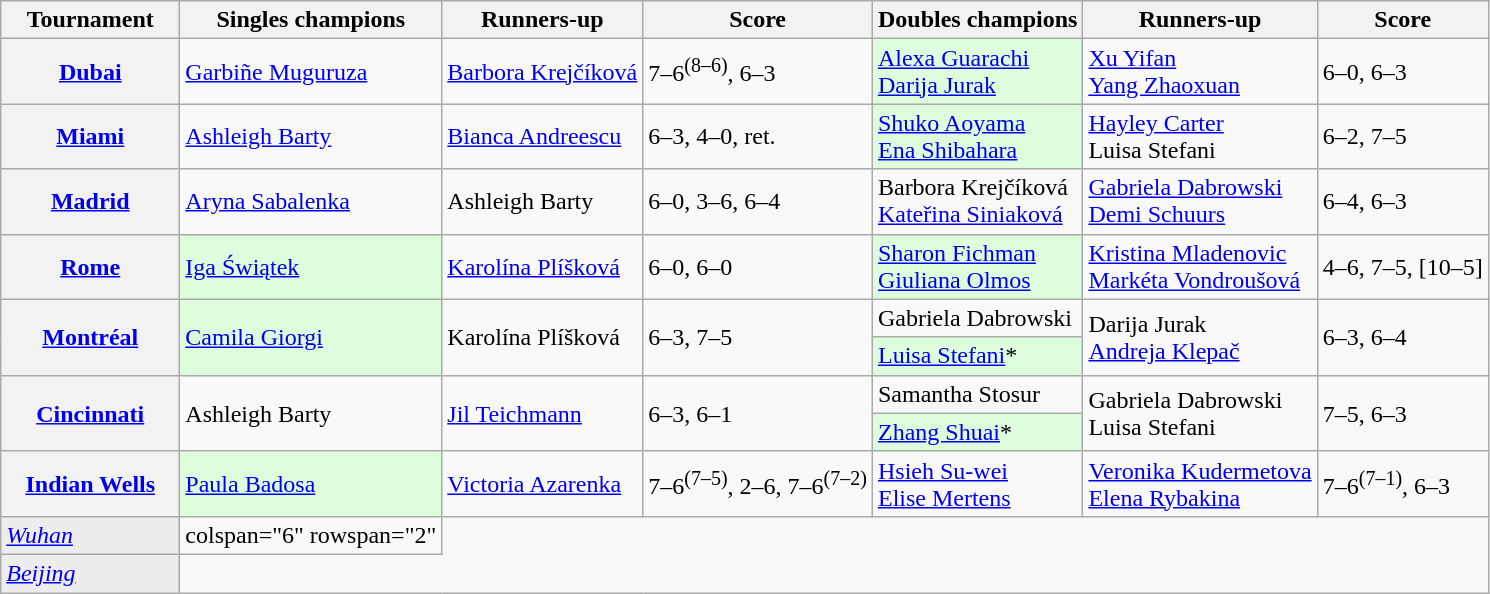<table class="wikitable plainrowheaders">
<tr>
<th scope="col" style="min-width:7em">Tournament</th>
<th scope="col">Singles champions</th>
<th scope="col">Runners-up</th>
<th scope="col">Score</th>
<th scope="col">Doubles champions</th>
<th scope="col">Runners-up</th>
<th scope="col">Score</th>
</tr>
<tr>
<th scope="row"><strong><a href='#'>Dubai</a></strong><br></th>
<td> <a href='#'>Garbiñe Muguruza</a></td>
<td> <a href='#'>Barbora Krejčíková</a></td>
<td>7–6<sup>(8–6)</sup>, 6–3</td>
<td style="background:#ddfddd"> <a href='#'>Alexa Guarachi</a> <br>  <a href='#'>Darija Jurak</a></td>
<td> <a href='#'>Xu Yifan</a> <br>  <a href='#'>Yang Zhaoxuan</a></td>
<td>6–0, 6–3</td>
</tr>
<tr>
<th scope="row"><strong><a href='#'>Miami</a></strong><br></th>
<td> <a href='#'>Ashleigh Barty</a></td>
<td> <a href='#'>Bianca Andreescu</a></td>
<td>6–3, 4–0, ret.</td>
<td style="background:#ddfddd"> <a href='#'>Shuko Aoyama</a> <br>  <a href='#'>Ena Shibahara</a></td>
<td> <a href='#'>Hayley Carter</a> <br>  Luisa Stefani</td>
<td>6–2, 7–5</td>
</tr>
<tr>
<th scope="row"><strong><a href='#'>Madrid</a></strong><br></th>
<td> <a href='#'>Aryna Sabalenka</a></td>
<td> Ashleigh Barty</td>
<td>6–0, 3–6, 6–4</td>
<td> Barbora Krejčíková <br>  <a href='#'>Kateřina Siniaková</a></td>
<td> <a href='#'>Gabriela Dabrowski</a> <br>  <a href='#'>Demi Schuurs</a></td>
<td>6–4, 6–3</td>
</tr>
<tr>
<th scope="row"><strong><a href='#'>Rome</a></strong><br></th>
<td style="background:#ddfddd"> <a href='#'>Iga Świątek</a></td>
<td> <a href='#'>Karolína Plíšková</a></td>
<td>6–0, 6–0</td>
<td style="background:#ddfddd"> <a href='#'>Sharon Fichman</a> <br>  <a href='#'>Giuliana Olmos</a></td>
<td> <a href='#'>Kristina Mladenovic</a> <br>  <a href='#'>Markéta Vondroušová</a></td>
<td>4–6, 7–5, [10–5]</td>
</tr>
<tr>
<th scope="row" rowspan=2><strong><a href='#'>Montréal</a></strong><br></th>
<td rowspan="2" style="background:#ddfddd"> <a href='#'>Camila Giorgi</a></td>
<td rowspan="2"> Karolína Plíšková</td>
<td rowspan="2">6–3, 7–5</td>
<td> Gabriela Dabrowski</td>
<td rowspan="2"> Darija Jurak <br>  <a href='#'>Andreja Klepač</a></td>
<td rowspan="2">6–3, 6–4</td>
</tr>
<tr>
<td style="background:#ddfddd"> <a href='#'>Luisa Stefani</a>*</td>
</tr>
<tr>
<th scope="row" rowspan=2><strong><a href='#'>Cincinnati</a></strong><br></th>
<td rowspan="2"> Ashleigh Barty</td>
<td rowspan="2"> <a href='#'>Jil Teichmann</a></td>
<td rowspan="2">6–3, 6–1</td>
<td> Samantha Stosur</td>
<td rowspan="2"> Gabriela Dabrowski <br>  Luisa Stefani</td>
<td rowspan="2">7–5, 6–3</td>
</tr>
<tr>
<td style="background:#ddfddd"> <a href='#'>Zhang Shuai</a>*</td>
</tr>
<tr>
<th scope="row"><strong><a href='#'>Indian Wells</a></strong><br></th>
<td style="background:#ddfddd"> <a href='#'>Paula Badosa</a></td>
<td> <a href='#'>Victoria Azarenka</a></td>
<td>7–6<sup>(7–5)</sup>, 2–6, 7–6<sup>(7–2)</sup></td>
<td> <a href='#'>Hsieh Su-wei</a> <br>  <a href='#'>Elise Mertens</a></td>
<td> <a href='#'>Veronika Kudermetova</a> <br>  <a href='#'>Elena Rybakina</a></td>
<td>7–6<sup>(7–1)</sup>, 6–3</td>
</tr>
<tr>
<td style="background:#ededed"><em><a href='#'>Wuhan</a></em></td>
<td>colspan="6" rowspan="2" </td>
</tr>
<tr>
<td style="background:#ededed"><em><a href='#'>Beijing</a></em></td>
</tr>
</table>
